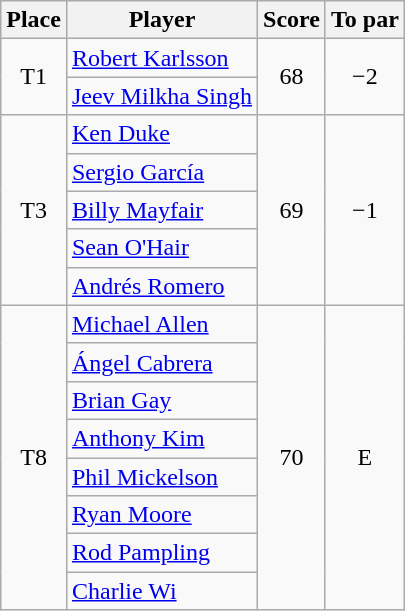<table class="wikitable">
<tr>
<th>Place</th>
<th>Player</th>
<th>Score</th>
<th>To par</th>
</tr>
<tr>
<td align=center rowspan="2">T1</td>
<td> <a href='#'>Robert Karlsson</a></td>
<td rowspan="2" align=center>68</td>
<td rowspan="2" align=center>−2</td>
</tr>
<tr>
<td> <a href='#'>Jeev Milkha Singh</a></td>
</tr>
<tr>
<td align=center rowspan="5">T3</td>
<td> <a href='#'>Ken Duke</a></td>
<td rowspan="5" align=center>69</td>
<td rowspan="5" align=center>−1</td>
</tr>
<tr>
<td> <a href='#'>Sergio García</a></td>
</tr>
<tr>
<td> <a href='#'>Billy Mayfair</a></td>
</tr>
<tr>
<td> <a href='#'>Sean O'Hair</a></td>
</tr>
<tr>
<td> <a href='#'>Andrés Romero</a></td>
</tr>
<tr>
<td align=center rowspan="8">T8</td>
<td> <a href='#'>Michael Allen</a></td>
<td rowspan="8" align=center>70</td>
<td rowspan="8" align=center>E</td>
</tr>
<tr>
<td> <a href='#'>Ángel Cabrera</a></td>
</tr>
<tr>
<td> <a href='#'>Brian Gay</a></td>
</tr>
<tr>
<td> <a href='#'>Anthony Kim</a></td>
</tr>
<tr>
<td> <a href='#'>Phil Mickelson</a></td>
</tr>
<tr>
<td> <a href='#'>Ryan Moore</a></td>
</tr>
<tr>
<td> <a href='#'>Rod Pampling</a></td>
</tr>
<tr>
<td> <a href='#'>Charlie Wi</a></td>
</tr>
</table>
